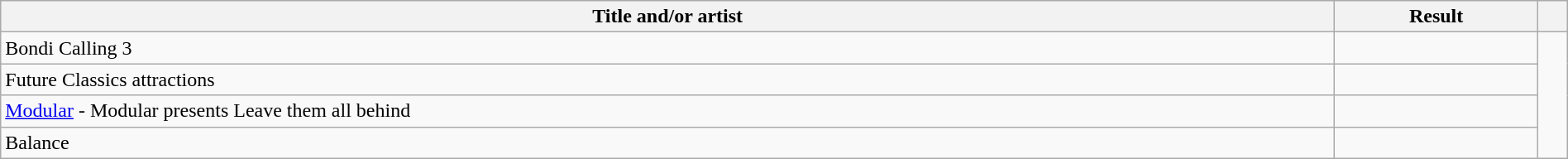<table class="wikitable" width="100%">
<tr>
<th scope="col">Title and/or artist</th>
<th scope="col">Result</th>
<th scope="col"></th>
</tr>
<tr>
<td>Bondi Calling 3</td>
<td></td>
<td rowspan="4"></td>
</tr>
<tr>
<td>Future Classics attractions</td>
<td></td>
</tr>
<tr>
<td><a href='#'>Modular</a> - Modular presents Leave them all behind</td>
<td></td>
</tr>
<tr>
<td>Balance</td>
<td></td>
</tr>
</table>
